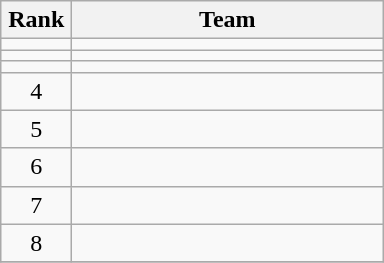<table class="wikitable" style="text-align: center;">
<tr>
<th width=40>Rank</th>
<th width=200>Team</th>
</tr>
<tr>
<td></td>
<td style="text-align:left;"></td>
</tr>
<tr>
<td></td>
<td style="text-align:left;"></td>
</tr>
<tr>
<td></td>
<td style="text-align:left;"></td>
</tr>
<tr>
<td>4</td>
<td style="text-align:left;"></td>
</tr>
<tr>
<td>5</td>
<td style="text-align:left;"></td>
</tr>
<tr>
<td>6</td>
<td style="text-align:left;"></td>
</tr>
<tr>
<td>7</td>
<td style="text-align:left;"></td>
</tr>
<tr>
<td>8</td>
<td style="text-align:left;"></td>
</tr>
<tr>
</tr>
</table>
